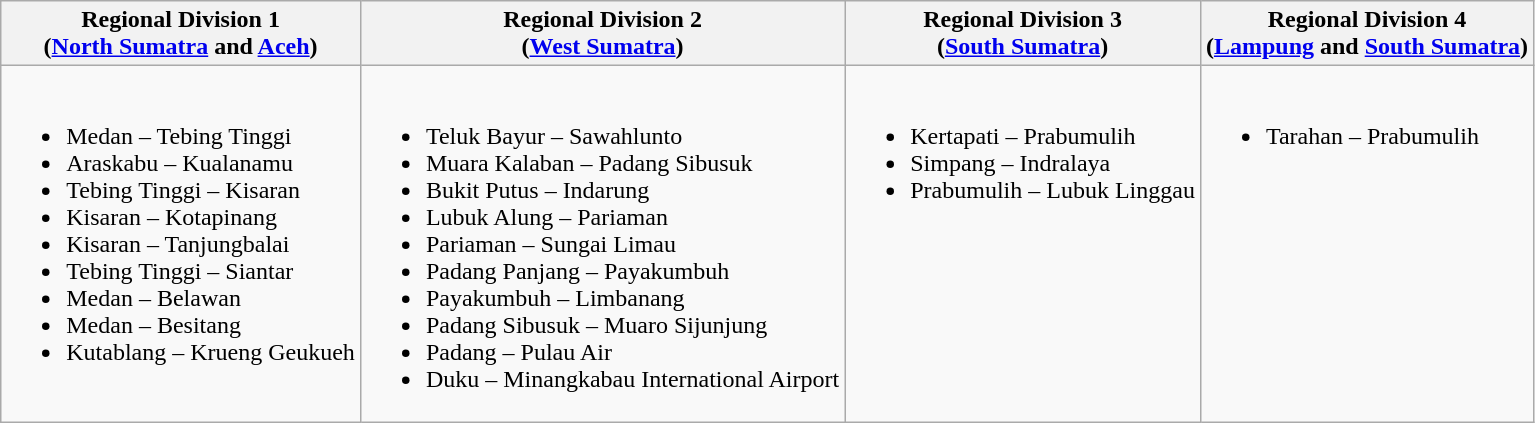<table class=wikitable>
<tr>
<th>Regional Division 1<br> (<a href='#'>North Sumatra</a> and <a href='#'>Aceh</a>)</th>
<th>Regional Division 2<br> (<a href='#'>West Sumatra</a>)</th>
<th>Regional Division 3<br> (<a href='#'>South Sumatra</a>)</th>
<th>Regional Division 4<br> (<a href='#'>Lampung</a> and <a href='#'>South Sumatra</a>)</th>
</tr>
<tr style="vertical-align: top;">
<td><br><ul><li>Medan – Tebing Tinggi</li><li>Araskabu – Kualanamu</li><li>Tebing Tinggi – Kisaran</li><li>Kisaran – Kotapinang</li><li>Kisaran – Tanjungbalai</li><li>Tebing Tinggi – Siantar</li><li>Medan – Belawan</li><li>Medan – Besitang</li><li>Kutablang – Krueng Geukueh</li></ul></td>
<td><br><ul><li>Teluk Bayur – Sawahlunto</li><li>Muara Kalaban – Padang Sibusuk</li><li>Bukit Putus – Indarung</li><li>Lubuk Alung – Pariaman</li><li>Pariaman – Sungai Limau</li><li>Padang Panjang – Payakumbuh</li><li>Payakumbuh – Limbanang</li><li>Padang Sibusuk – Muaro Sijunjung</li><li>Padang – Pulau Air</li><li>Duku – Minangkabau International Airport</li></ul></td>
<td><br><ul><li>Kertapati – Prabumulih</li><li>Simpang – Indralaya</li><li>Prabumulih – Lubuk Linggau</li></ul></td>
<td><br><ul><li>Tarahan – Prabumulih</li></ul></td>
</tr>
</table>
